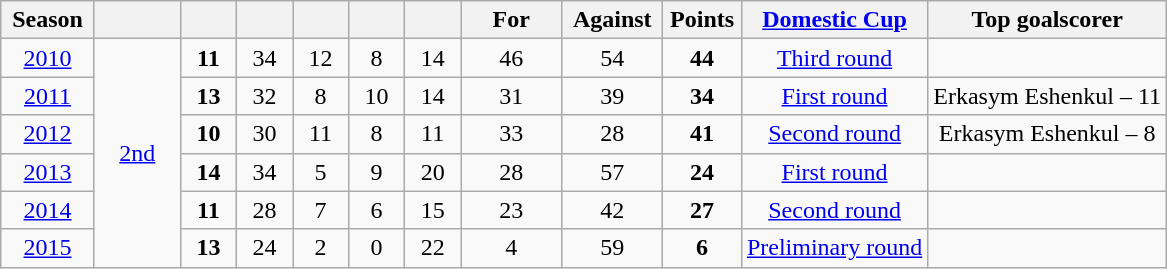<table class="wikitable" style="text-align: center;">
<tr>
<th width=55>Season</th>
<th width=50></th>
<th width=30></th>
<th width=30></th>
<th width=30></th>
<th width=30></th>
<th width=30></th>
<th width=60>For</th>
<th width=60>Against</th>
<th width=45>Points</th>
<th><a href='#'>Domestic Cup</a></th>
<th>Top goalscorer</th>
</tr>
<tr>
<td><a href='#'>2010</a></td>
<td rowspan="6"><a href='#'>2nd</a></td>
<td><strong>11</strong></td>
<td>34</td>
<td>12</td>
<td>8</td>
<td>14</td>
<td>46</td>
<td>54</td>
<td><strong>44</strong></td>
<td><a href='#'>Third round</a></td>
<td></td>
</tr>
<tr>
<td><a href='#'>2011</a></td>
<td><strong>13</strong></td>
<td>32</td>
<td>8</td>
<td>10</td>
<td>14</td>
<td>31</td>
<td>39</td>
<td><strong>34</strong></td>
<td><a href='#'>First round</a></td>
<td> Erkasym Eshenkul – 11</td>
</tr>
<tr>
<td><a href='#'>2012</a></td>
<td><strong>10</strong></td>
<td>30</td>
<td>11</td>
<td>8</td>
<td>11</td>
<td>33</td>
<td>28</td>
<td><strong>41</strong></td>
<td><a href='#'>Second round</a></td>
<td> Erkasym Eshenkul – 8</td>
</tr>
<tr>
<td><a href='#'>2013</a></td>
<td><strong>14</strong></td>
<td>34</td>
<td>5</td>
<td>9</td>
<td>20</td>
<td>28</td>
<td>57</td>
<td><strong>24</strong></td>
<td><a href='#'>First round</a></td>
<td></td>
</tr>
<tr>
<td><a href='#'>2014</a></td>
<td><strong>11</strong></td>
<td>28</td>
<td>7</td>
<td>6</td>
<td>15</td>
<td>23</td>
<td>42</td>
<td><strong>27</strong></td>
<td><a href='#'>Second round</a></td>
<td></td>
</tr>
<tr>
<td><a href='#'>2015</a></td>
<td><strong>13</strong></td>
<td>24</td>
<td>2</td>
<td>0</td>
<td>22</td>
<td>4</td>
<td>59</td>
<td><strong>6</strong></td>
<td><a href='#'>Preliminary round</a></td>
<td></td>
</tr>
</table>
